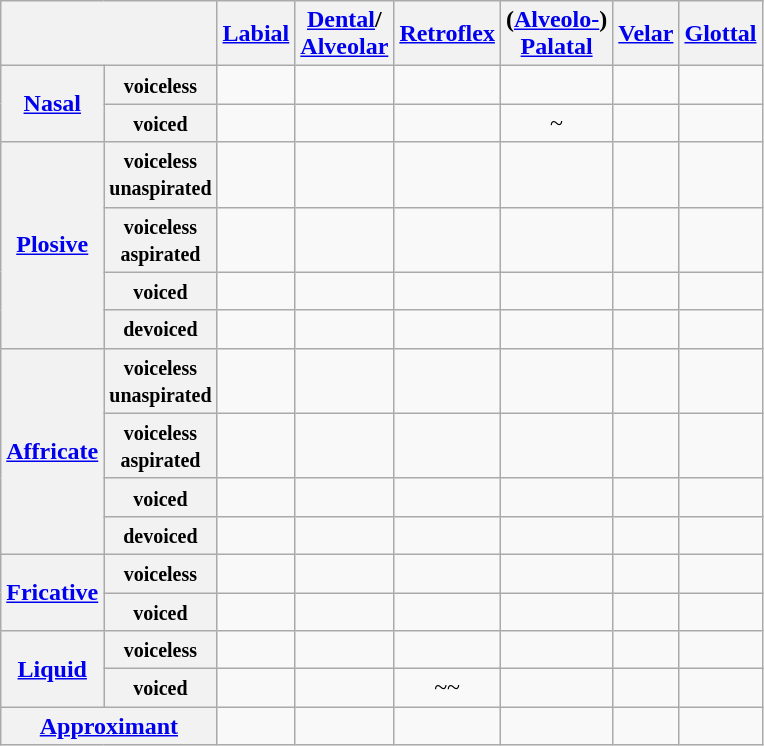<table class="wikitable" style="text-align: center;">
<tr>
<th colspan="2"></th>
<th><a href='#'>Labial</a></th>
<th><a href='#'>Dental</a>/<br><a href='#'>Alveolar</a></th>
<th><a href='#'>Retroflex</a></th>
<th>(<a href='#'>Alveolo-</a>)<br><a href='#'>Palatal</a></th>
<th><a href='#'>Velar</a></th>
<th><a href='#'>Glottal</a></th>
</tr>
<tr>
<th rowspan="2"><a href='#'>Nasal</a></th>
<th><small>voiceless</small></th>
<td></td>
<td> </td>
<td></td>
<td></td>
<td> </td>
<td></td>
</tr>
<tr>
<th><small>voiced</small></th>
<td> </td>
<td> </td>
<td></td>
<td>~ </td>
<td> </td>
<td></td>
</tr>
<tr>
<th rowspan="4"><a href='#'>Plosive</a></th>
<th><small>voiceless<br>unaspirated</small></th>
<td> </td>
<td> </td>
<td> </td>
<td></td>
<td> </td>
<td> </td>
</tr>
<tr>
<th><small>voiceless<br>aspirated</small></th>
<td> </td>
<td> </td>
<td> </td>
<td></td>
<td> </td>
<td></td>
</tr>
<tr>
<th><small>voiced</small></th>
<td> </td>
<td> </td>
<td> </td>
<td></td>
<td> </td>
<td></td>
</tr>
<tr>
<th><small>devoiced</small></th>
<td> </td>
<td> </td>
<td> </td>
<td></td>
<td> </td>
<td></td>
</tr>
<tr>
<th rowspan="4"><a href='#'>Affricate</a></th>
<th><small>voiceless<br>unaspirated</small></th>
<td></td>
<td> </td>
<td></td>
<td> </td>
<td></td>
<td></td>
</tr>
<tr>
<th><small>voiceless<br>aspirated</small></th>
<td></td>
<td> </td>
<td></td>
<td> </td>
<td></td>
<td></td>
</tr>
<tr>
<th><small>voiced</small></th>
<td></td>
<td> </td>
<td></td>
<td> </td>
<td></td>
<td></td>
</tr>
<tr>
<th><small>devoiced</small></th>
<td></td>
<td></td>
<td></td>
<td> </td>
<td></td>
<td></td>
</tr>
<tr>
<th rowspan="2"><a href='#'>Fricative</a></th>
<th><small>voiceless</small></th>
<td></td>
<td> </td>
<td></td>
<td> </td>
<td></td>
<td> </td>
</tr>
<tr>
<th><small>voiced</small></th>
<td></td>
<td> </td>
<td></td>
<td> </td>
<td></td>
<td></td>
</tr>
<tr>
<th rowspan="2"><a href='#'>Liquid</a></th>
<th><small>voiceless</small></th>
<td></td>
<td> </td>
<td> </td>
<td></td>
<td></td>
<td></td>
</tr>
<tr>
<th><small>voiced</small></th>
<td></td>
<td> </td>
<td>~~ </td>
<td></td>
<td></td>
<td></td>
</tr>
<tr>
<th colspan="2"><a href='#'>Approximant</a></th>
<td> </td>
<td></td>
<td></td>
<td> </td>
<td> </td>
<td></td>
</tr>
</table>
